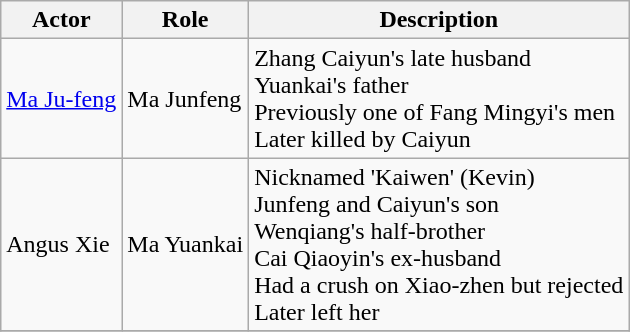<table class="wikitable">
<tr>
<th>Actor</th>
<th>Role</th>
<th>Description</th>
</tr>
<tr>
<td><a href='#'>Ma Ju-feng</a></td>
<td>Ma Junfeng</td>
<td>Zhang Caiyun's late husband<br>Yuankai's father<br>Previously one of Fang Mingyi's men<br>Later killed by Caiyun</td>
</tr>
<tr>
<td>Angus Xie</td>
<td>Ma Yuankai</td>
<td>Nicknamed 'Kaiwen' (Kevin)<br>Junfeng and Caiyun's son<br>Wenqiang's half-brother<br>Cai Qiaoyin's ex-husband<br>Had a crush on Xiao-zhen but rejected<br>Later left her</td>
</tr>
<tr>
</tr>
</table>
